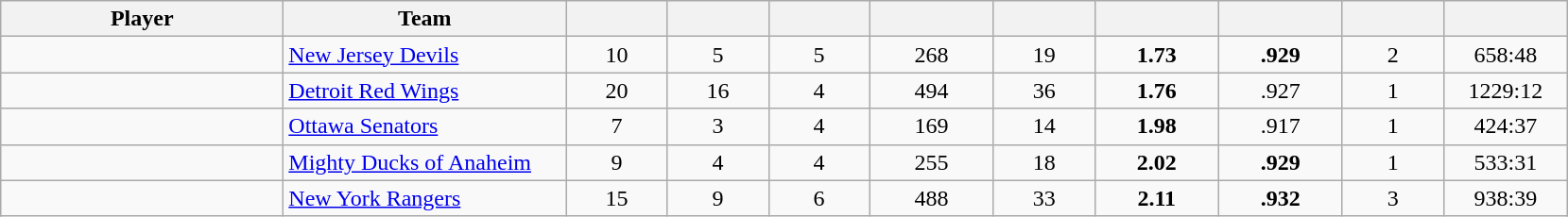<table style="padding:3px; border-spacing:0; text-align:center;" class="wikitable sortable">
<tr>
<th style="width:12em">Player</th>
<th style="width:12em">Team</th>
<th style="width:4em"></th>
<th style="width:4em"></th>
<th style="width:4em"></th>
<th style="width:5em"></th>
<th style="width:4em"></th>
<th style="width:5em"></th>
<th style="width:5em"></th>
<th style="width:4em"></th>
<th style="width:5em"></th>
</tr>
<tr>
<td align=left></td>
<td align=left><a href='#'>New Jersey Devils</a></td>
<td>10</td>
<td>5</td>
<td>5</td>
<td>268</td>
<td>19</td>
<td><strong>1.73</strong></td>
<td><strong>.929</strong></td>
<td>2</td>
<td> 658:48</td>
</tr>
<tr>
<td align=left></td>
<td align=left><a href='#'>Detroit Red Wings</a></td>
<td>20</td>
<td>16</td>
<td>4</td>
<td>494</td>
<td>36</td>
<td><strong>1.76</strong></td>
<td>.927</td>
<td>1</td>
<td> 1229:12</td>
</tr>
<tr>
<td align=left></td>
<td align=left><a href='#'>Ottawa Senators</a></td>
<td>7</td>
<td>3</td>
<td>4</td>
<td>169</td>
<td>14</td>
<td><strong>1.98</strong></td>
<td>.917</td>
<td>1</td>
<td> 424:37</td>
</tr>
<tr>
<td align=left></td>
<td align=left><a href='#'>Mighty Ducks of Anaheim</a></td>
<td>9</td>
<td>4</td>
<td>4</td>
<td>255</td>
<td>18</td>
<td><strong>2.02</strong></td>
<td><strong>.929</strong></td>
<td>1</td>
<td> 533:31</td>
</tr>
<tr>
<td align=left></td>
<td align=left><a href='#'>New York Rangers</a></td>
<td>15</td>
<td>9</td>
<td>6</td>
<td>488</td>
<td>33</td>
<td><strong>2.11</strong></td>
<td><strong>.932</strong></td>
<td>3</td>
<td> 938:39</td>
</tr>
</table>
